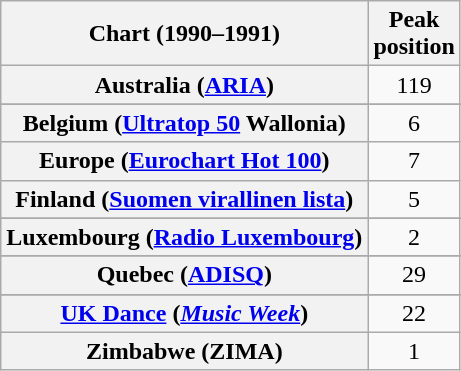<table class="wikitable sortable plainrowheaders" style="text-align:center">
<tr>
<th>Chart (1990–1991)</th>
<th>Peak<br>position</th>
</tr>
<tr>
<th scope="row">Australia (<a href='#'>ARIA</a>)</th>
<td>119</td>
</tr>
<tr>
</tr>
<tr>
</tr>
<tr>
<th scope="row">Belgium (<a href='#'>Ultratop 50</a> Wallonia)</th>
<td>6</td>
</tr>
<tr>
<th scope="row">Europe (<a href='#'>Eurochart Hot 100</a>)</th>
<td>7</td>
</tr>
<tr>
<th scope="row">Finland (<a href='#'>Suomen virallinen lista</a>)</th>
<td>5</td>
</tr>
<tr>
</tr>
<tr>
</tr>
<tr>
</tr>
<tr>
<th scope="row">Luxembourg (<a href='#'>Radio Luxembourg</a>)</th>
<td>2</td>
</tr>
<tr>
</tr>
<tr>
</tr>
<tr>
<th scope="row">Quebec (<a href='#'>ADISQ</a>)</th>
<td>29</td>
</tr>
<tr>
</tr>
<tr>
</tr>
<tr>
</tr>
<tr>
<th scope="row"><a href='#'>UK Dance</a> (<em><a href='#'>Music Week</a></em>)</th>
<td>22</td>
</tr>
<tr>
<th scope="row">Zimbabwe (ZIMA)</th>
<td>1</td>
</tr>
</table>
